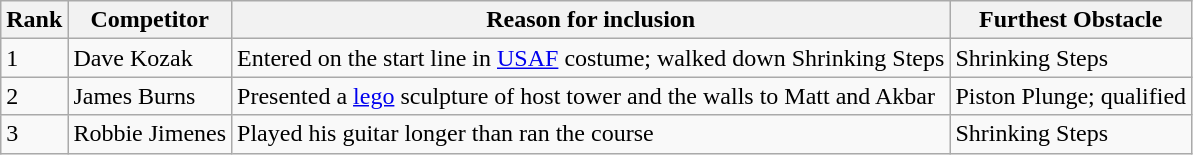<table class="wikitable sortable mw-collapsible">
<tr>
<th>Rank</th>
<th>Competitor</th>
<th>Reason for inclusion</th>
<th>Furthest Obstacle</th>
</tr>
<tr>
<td>1</td>
<td>Dave Kozak</td>
<td>Entered on the start line in <a href='#'>USAF</a> costume; walked down Shrinking Steps</td>
<td>Shrinking Steps</td>
</tr>
<tr>
<td>2</td>
<td>James Burns</td>
<td>Presented a <a href='#'>lego</a> sculpture of host tower and the walls to Matt and Akbar</td>
<td>Piston Plunge; qualified</td>
</tr>
<tr>
<td>3</td>
<td>Robbie Jimenes</td>
<td>Played his guitar longer than ran the course</td>
<td>Shrinking Steps</td>
</tr>
</table>
